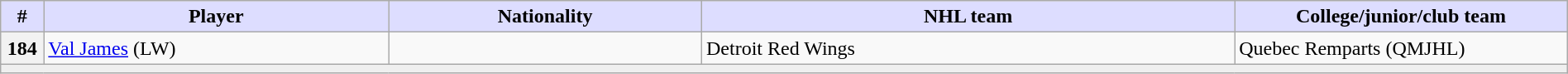<table class="wikitable" style="width: 100%">
<tr>
<th style="background:#ddf; width:2.75%;">#</th>
<th style="background:#ddf; width:22.0%;">Player</th>
<th style="background:#ddf; width:20.0%;">Nationality</th>
<th style="background:#ddf; width:34.0%;">NHL team</th>
<th style="background:#ddf; width:100.0%;">College/junior/club team</th>
</tr>
<tr>
<th>184</th>
<td><a href='#'>Val James</a> (LW)</td>
<td></td>
<td>Detroit Red Wings</td>
<td>Quebec Remparts (QMJHL)</td>
</tr>
<tr>
<td align=center colspan="6" bgcolor="#efefef"></td>
</tr>
</table>
